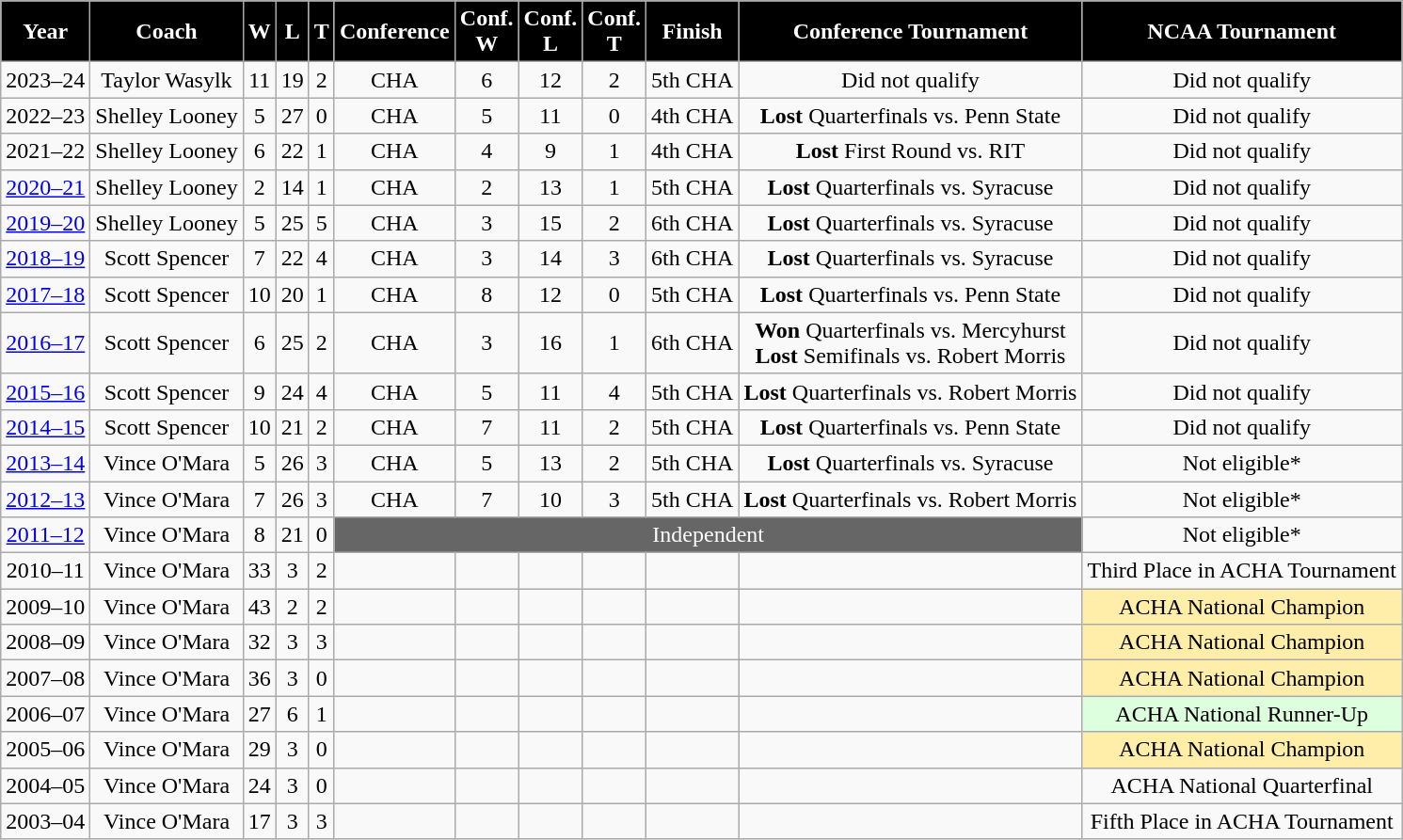<table class="wikitable">
<tr align="center"  style="background:#000000;color:#FFFFFF;">
<td><strong>Year</strong></td>
<td><strong>Coach</strong></td>
<td><strong>W</strong></td>
<td><strong>L</strong></td>
<td><strong>T</strong></td>
<td><strong>Conference</strong></td>
<td><strong>Conf. <br> W</strong></td>
<td><strong>Conf. <br> L</strong></td>
<td><strong>Conf. <br> T</strong></td>
<td><strong>Finish</strong></td>
<td><strong>Conference Tournament</strong></td>
<td><strong>NCAA Tournament</strong></td>
</tr>
<tr align="center" bgcolor="">
<td>2023–24</td>
<td>Taylor Wasylk</td>
<td>11</td>
<td>19</td>
<td>2</td>
<td>CHA</td>
<td>6</td>
<td>12</td>
<td>2</td>
<td>5th CHA</td>
<td>Did not qualify</td>
<td>Did not qualify</td>
</tr>
<tr align="center" bgcolor="">
<td>2022–23</td>
<td>Shelley Looney</td>
<td>5</td>
<td>27</td>
<td>0</td>
<td>CHA</td>
<td>5</td>
<td>11</td>
<td>0</td>
<td>4th CHA</td>
<td><strong>Lost</strong> Quarterfinals vs. Penn State </td>
<td>Did not qualify</td>
</tr>
<tr align="center" bgcolor="">
<td>2021–22</td>
<td>Shelley Looney</td>
<td>6</td>
<td>22</td>
<td>1</td>
<td>CHA</td>
<td>4</td>
<td>9</td>
<td>1</td>
<td>4th CHA</td>
<td><strong>Lost</strong> First Round vs. RIT </td>
<td>Did not qualify</td>
</tr>
<tr align="center" bgcolor="">
<td><a href='#'>2020–21</a></td>
<td>Shelley Looney</td>
<td>2</td>
<td>14</td>
<td>1</td>
<td>CHA</td>
<td>2</td>
<td>13</td>
<td>1</td>
<td>5th CHA</td>
<td><strong>Lost</strong> Quarterfinals vs. Syracuse </td>
<td>Did not qualify</td>
</tr>
<tr align="center" bgcolor="">
<td><a href='#'>2019–20</a></td>
<td>Shelley Looney</td>
<td>5</td>
<td>25</td>
<td>5</td>
<td>CHA</td>
<td>3</td>
<td>15</td>
<td>2</td>
<td>6th CHA</td>
<td><strong>Lost</strong> Quarterfinals vs. Syracuse </td>
<td>Did not qualify</td>
</tr>
<tr align="center" bgcolor="">
<td><a href='#'>2018–19</a></td>
<td>Scott Spencer</td>
<td>7</td>
<td>22</td>
<td>4</td>
<td>CHA</td>
<td>3</td>
<td>14</td>
<td>3</td>
<td>6th CHA</td>
<td><strong>Lost</strong> Quarterfinals vs. Syracuse </td>
<td>Did not qualify</td>
</tr>
<tr align="center" bgcolor="">
<td><a href='#'>2017–18</a></td>
<td>Scott Spencer</td>
<td>10</td>
<td>20</td>
<td>1</td>
<td>CHA</td>
<td>8</td>
<td>12</td>
<td>0</td>
<td>5th CHA</td>
<td><strong>Lost</strong> Quarterfinals vs. Penn State </td>
<td>Did not qualify</td>
</tr>
<tr align="center" bgcolor="">
<td><a href='#'>2016–17</a></td>
<td>Scott Spencer</td>
<td>6</td>
<td>25</td>
<td>2</td>
<td>CHA</td>
<td>3</td>
<td>16</td>
<td>1</td>
<td>6th CHA</td>
<td><strong>Won</strong> Quarterfinals vs. Mercyhurst  <br> <strong>Lost</strong> Semifinals vs. Robert Morris </td>
<td>Did not qualify</td>
</tr>
<tr align="center" bgcolor="">
<td><a href='#'>2015–16</a></td>
<td>Scott Spencer</td>
<td>9</td>
<td>24</td>
<td>4</td>
<td>CHA</td>
<td>5</td>
<td>11</td>
<td>4</td>
<td>5th CHA</td>
<td><strong>Lost</strong> Quarterfinals vs. Robert Morris </td>
<td>Did not qualify</td>
</tr>
<tr align="center" bgcolor="">
<td><a href='#'>2014–15</a></td>
<td>Scott Spencer</td>
<td>10</td>
<td>21</td>
<td>2</td>
<td>CHA</td>
<td>7</td>
<td>11</td>
<td>2</td>
<td>5th CHA</td>
<td><strong>Lost</strong> Quarterfinals vs. Penn State </td>
<td>Did not qualify</td>
</tr>
<tr align="center" bgcolor="">
<td><a href='#'>2013–14</a></td>
<td>Vince O'Mara</td>
<td>5</td>
<td>26</td>
<td>3</td>
<td>CHA</td>
<td>5</td>
<td>13</td>
<td>2</td>
<td>5th CHA</td>
<td><strong>Lost</strong> Quarterfinals vs. Syracuse </td>
<td>Not eligible*</td>
</tr>
<tr align="center" bgcolor="">
<td><a href='#'>2012–13</a></td>
<td>Vince O'Mara</td>
<td>7</td>
<td>26</td>
<td>3</td>
<td>CHA</td>
<td>7</td>
<td>10</td>
<td>3</td>
<td>5th CHA</td>
<td><strong>Lost</strong> Quarterfinals vs. Robert Morris </td>
<td>Not eligible*</td>
</tr>
<tr align="center" bgcolor="">
<td><a href='#'>2011–12</a></td>
<td>Vince O'Mara</td>
<td>8</td>
<td>21</td>
<td>0</td>
<td colspan="6;" style="background: #666666; color: #FFFFFF">Independent</td>
<td>Not eligible*</td>
</tr>
<tr align="center" bgcolor="">
<td>2010–11</td>
<td>Vince O'Mara</td>
<td>33</td>
<td>3</td>
<td>2</td>
<td></td>
<td></td>
<td></td>
<td></td>
<td></td>
<td></td>
<td>Third Place in ACHA Tournament</td>
</tr>
<tr align="center" bgcolor="">
<td>2009–10</td>
<td>Vince O'Mara</td>
<td>43</td>
<td>2</td>
<td>2</td>
<td></td>
<td></td>
<td></td>
<td></td>
<td></td>
<td></td>
<td style="background: #ffeeaa;">ACHA National Champion</td>
</tr>
<tr align="center" bgcolor="">
<td>2008–09</td>
<td>Vince O'Mara</td>
<td>32</td>
<td>3</td>
<td>3</td>
<td></td>
<td></td>
<td></td>
<td></td>
<td></td>
<td></td>
<td style="background: #ffeeaa;">ACHA National Champion</td>
</tr>
<tr align="center" bgcolor="">
<td>2007–08</td>
<td>Vince O'Mara</td>
<td>36</td>
<td>3</td>
<td>0</td>
<td></td>
<td></td>
<td></td>
<td></td>
<td></td>
<td></td>
<td style="background: #ffeeaa;">ACHA National Champion</td>
</tr>
<tr align="center" bgcolor="">
<td>2006–07</td>
<td>Vince O'Mara</td>
<td>27</td>
<td>6</td>
<td>1</td>
<td></td>
<td></td>
<td></td>
<td></td>
<td></td>
<td></td>
<td style="background: #ddffdd;">ACHA National Runner-Up</td>
</tr>
<tr align="center" bgcolor="">
<td>2005–06</td>
<td>Vince O'Mara</td>
<td>29</td>
<td>3</td>
<td>0</td>
<td></td>
<td></td>
<td></td>
<td></td>
<td></td>
<td></td>
<td style="background: #ffeeaa;">ACHA National Champion</td>
</tr>
<tr align="center" bgcolor="">
<td>2004–05</td>
<td>Vince O'Mara</td>
<td>24</td>
<td>3</td>
<td>0</td>
<td></td>
<td></td>
<td></td>
<td></td>
<td></td>
<td></td>
<td>ACHA National Quarterfinal</td>
</tr>
<tr align="center" bgcolor="">
<td>2003–04</td>
<td>Vince O'Mara</td>
<td>17</td>
<td>3</td>
<td>3</td>
<td></td>
<td></td>
<td></td>
<td></td>
<td></td>
<td></td>
<td>Fifth Place in ACHA Tournament</td>
</tr>
</table>
